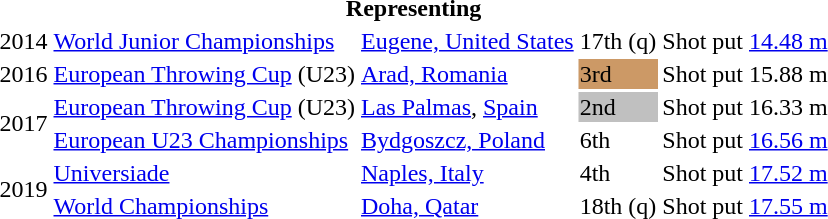<table>
<tr>
<th colspan="6">Representing </th>
</tr>
<tr>
<td>2014</td>
<td><a href='#'>World Junior Championships</a></td>
<td><a href='#'>Eugene, United States</a></td>
<td>17th (q)</td>
<td>Shot put</td>
<td><a href='#'>14.48 m</a></td>
</tr>
<tr>
<td>2016</td>
<td><a href='#'>European Throwing Cup</a> (U23)</td>
<td><a href='#'>Arad, Romania</a></td>
<td bgcolor=cc9966>3rd</td>
<td>Shot put</td>
<td>15.88 m</td>
</tr>
<tr>
<td rowspan=2>2017</td>
<td><a href='#'>European Throwing Cup</a> (U23)</td>
<td><a href='#'>Las Palmas</a>, <a href='#'>Spain</a></td>
<td bgcolor=silver>2nd</td>
<td>Shot put</td>
<td>16.33 m</td>
</tr>
<tr>
<td><a href='#'>European U23 Championships</a></td>
<td><a href='#'>Bydgoszcz, Poland</a></td>
<td>6th</td>
<td>Shot put</td>
<td><a href='#'>16.56 m</a></td>
</tr>
<tr>
<td rowspan=2>2019</td>
<td><a href='#'>Universiade</a></td>
<td><a href='#'>Naples, Italy</a></td>
<td>4th</td>
<td>Shot put</td>
<td><a href='#'>17.52 m</a></td>
</tr>
<tr>
<td><a href='#'>World Championships</a></td>
<td><a href='#'>Doha, Qatar</a></td>
<td>18th (q)</td>
<td>Shot put</td>
<td><a href='#'>17.55 m</a></td>
</tr>
</table>
